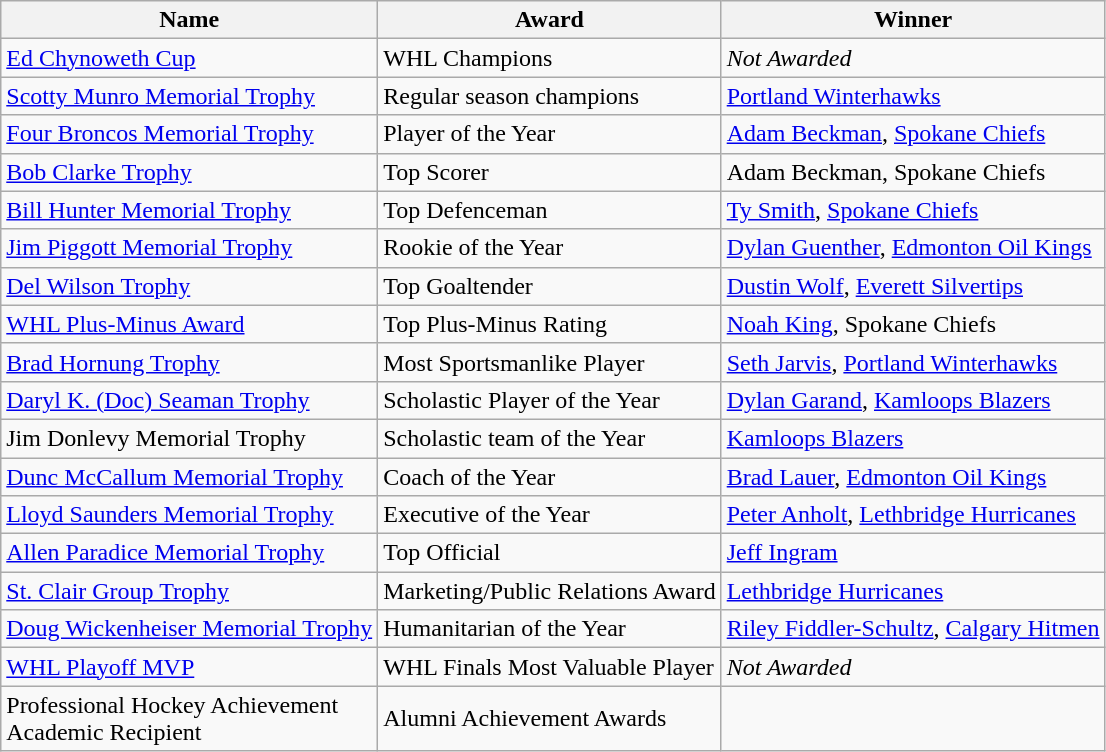<table class="wikitable">
<tr>
<th>Name</th>
<th>Award</th>
<th>Winner</th>
</tr>
<tr>
<td><a href='#'>Ed Chynoweth Cup</a></td>
<td>WHL Champions</td>
<td><em>Not Awarded</em></td>
</tr>
<tr>
<td><a href='#'>Scotty Munro Memorial Trophy</a></td>
<td>Regular season champions</td>
<td><a href='#'>Portland Winterhawks</a></td>
</tr>
<tr>
<td><a href='#'>Four Broncos Memorial Trophy</a></td>
<td>Player of the Year</td>
<td><a href='#'>Adam Beckman</a>, <a href='#'>Spokane Chiefs</a></td>
</tr>
<tr>
<td><a href='#'>Bob Clarke Trophy</a></td>
<td>Top Scorer</td>
<td>Adam Beckman, Spokane Chiefs</td>
</tr>
<tr>
<td><a href='#'>Bill Hunter Memorial Trophy</a></td>
<td>Top Defenceman</td>
<td><a href='#'>Ty Smith</a>, <a href='#'>Spokane Chiefs</a></td>
</tr>
<tr>
<td><a href='#'>Jim Piggott Memorial Trophy</a></td>
<td>Rookie of the Year</td>
<td><a href='#'>Dylan Guenther</a>, <a href='#'>Edmonton Oil Kings</a></td>
</tr>
<tr>
<td><a href='#'>Del Wilson Trophy</a></td>
<td>Top Goaltender</td>
<td><a href='#'>Dustin Wolf</a>, <a href='#'>Everett Silvertips</a></td>
</tr>
<tr>
<td><a href='#'>WHL Plus-Minus Award</a></td>
<td>Top Plus-Minus Rating</td>
<td><a href='#'>Noah King</a>, Spokane Chiefs</td>
</tr>
<tr>
<td><a href='#'>Brad Hornung Trophy</a></td>
<td>Most Sportsmanlike Player</td>
<td><a href='#'>Seth Jarvis</a>, <a href='#'>Portland Winterhawks</a></td>
</tr>
<tr>
<td><a href='#'>Daryl K. (Doc) Seaman Trophy</a></td>
<td>Scholastic Player of the Year</td>
<td><a href='#'>Dylan Garand</a>, <a href='#'>Kamloops Blazers</a></td>
</tr>
<tr>
<td>Jim Donlevy Memorial Trophy</td>
<td>Scholastic team of the Year</td>
<td><a href='#'>Kamloops Blazers</a></td>
</tr>
<tr>
<td><a href='#'>Dunc McCallum Memorial Trophy</a></td>
<td>Coach of the Year</td>
<td><a href='#'>Brad Lauer</a>, <a href='#'>Edmonton Oil Kings</a></td>
</tr>
<tr>
<td><a href='#'>Lloyd Saunders Memorial Trophy</a></td>
<td>Executive of the Year</td>
<td><a href='#'>Peter Anholt</a>, <a href='#'>Lethbridge Hurricanes</a></td>
</tr>
<tr>
<td><a href='#'>Allen Paradice Memorial Trophy</a></td>
<td>Top Official</td>
<td><a href='#'>Jeff Ingram</a></td>
</tr>
<tr>
<td><a href='#'>St. Clair Group Trophy</a></td>
<td>Marketing/Public Relations Award</td>
<td><a href='#'>Lethbridge Hurricanes</a></td>
</tr>
<tr>
<td><a href='#'>Doug Wickenheiser Memorial Trophy</a></td>
<td>Humanitarian of the Year</td>
<td><a href='#'>Riley Fiddler-Schultz</a>, <a href='#'>Calgary Hitmen</a></td>
</tr>
<tr>
<td><a href='#'>WHL Playoff MVP</a></td>
<td>WHL Finals Most Valuable Player</td>
<td><em>Not Awarded</em></td>
</tr>
<tr>
<td>Professional Hockey Achievement<br>Academic Recipient</td>
<td>Alumni Achievement Awards</td>
<td></td>
</tr>
</table>
